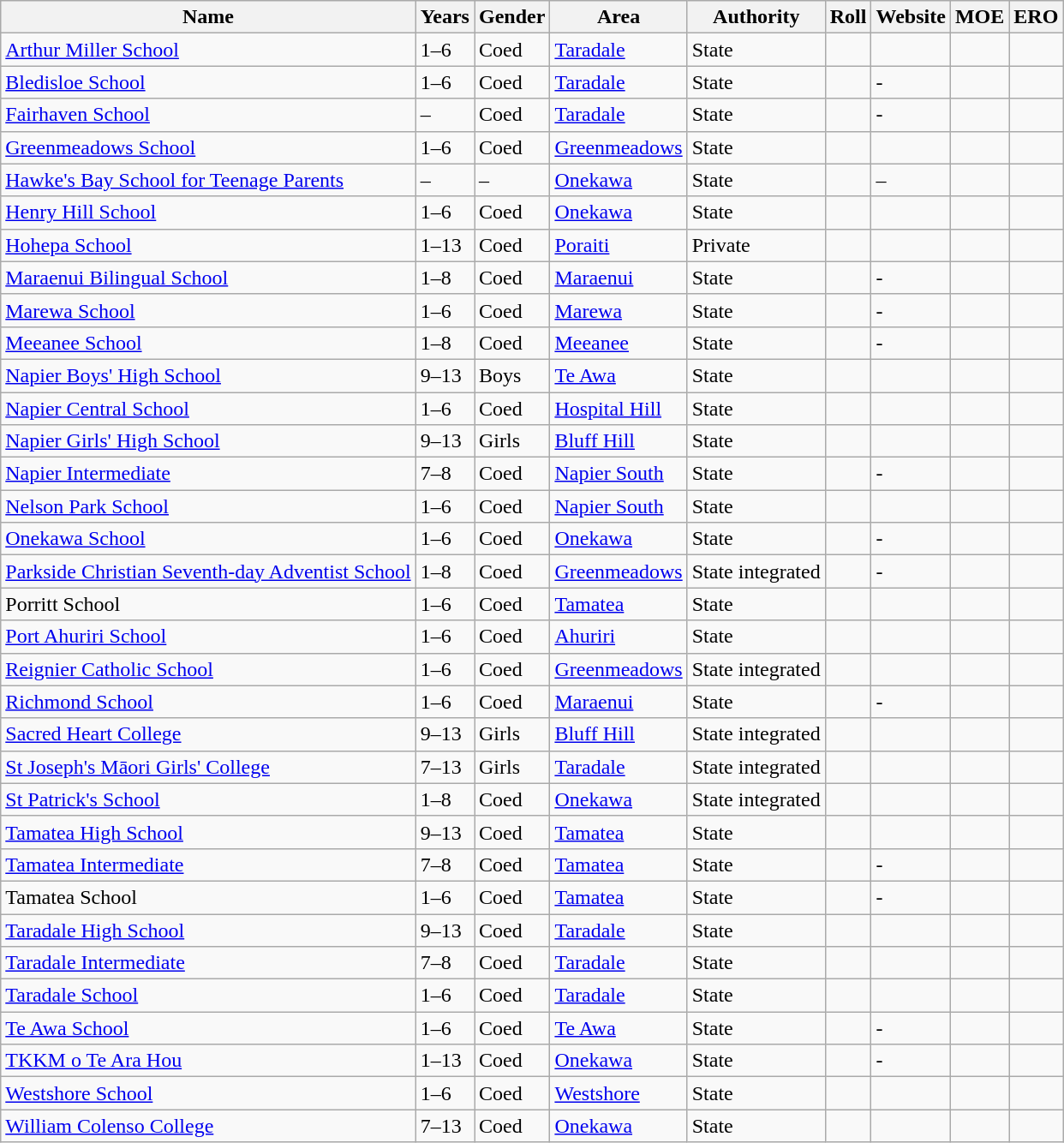<table class="wikitable sortable">
<tr>
<th>Name</th>
<th>Years</th>
<th>Gender</th>
<th>Area</th>
<th>Authority</th>
<th>Roll</th>
<th>Website</th>
<th>MOE</th>
<th>ERO</th>
</tr>
<tr>
<td><a href='#'>Arthur Miller School</a></td>
<td>1–6</td>
<td>Coed</td>
<td><a href='#'>Taradale</a></td>
<td>State</td>
<td></td>
<td></td>
<td></td>
<td></td>
</tr>
<tr>
<td><a href='#'>Bledisloe School</a></td>
<td>1–6</td>
<td>Coed</td>
<td><a href='#'>Taradale</a></td>
<td>State</td>
<td></td>
<td>-</td>
<td></td>
<td></td>
</tr>
<tr>
<td><a href='#'>Fairhaven School</a></td>
<td>–</td>
<td>Coed</td>
<td><a href='#'>Taradale</a></td>
<td>State</td>
<td></td>
<td>-</td>
<td></td>
<td></td>
</tr>
<tr>
<td><a href='#'>Greenmeadows School</a></td>
<td>1–6</td>
<td>Coed</td>
<td><a href='#'>Greenmeadows</a></td>
<td>State</td>
<td></td>
<td></td>
<td></td>
<td></td>
</tr>
<tr>
<td><a href='#'>Hawke's Bay School for Teenage Parents</a></td>
<td>–</td>
<td>–</td>
<td><a href='#'>Onekawa</a></td>
<td>State</td>
<td></td>
<td>–</td>
<td></td>
<td></td>
</tr>
<tr>
<td><a href='#'>Henry Hill School</a></td>
<td>1–6</td>
<td>Coed</td>
<td><a href='#'>Onekawa</a></td>
<td>State</td>
<td></td>
<td></td>
<td></td>
<td></td>
</tr>
<tr>
<td><a href='#'>Hohepa School</a></td>
<td>1–13</td>
<td>Coed</td>
<td><a href='#'>Poraiti</a></td>
<td>Private</td>
<td></td>
<td></td>
<td></td>
<td></td>
</tr>
<tr>
<td><a href='#'>Maraenui Bilingual School</a></td>
<td>1–8</td>
<td>Coed</td>
<td><a href='#'>Maraenui</a></td>
<td>State</td>
<td></td>
<td>-</td>
<td></td>
<td></td>
</tr>
<tr>
<td><a href='#'>Marewa School</a></td>
<td>1–6</td>
<td>Coed</td>
<td><a href='#'>Marewa</a></td>
<td>State</td>
<td></td>
<td>-</td>
<td></td>
<td></td>
</tr>
<tr>
<td><a href='#'>Meeanee School</a></td>
<td>1–8</td>
<td>Coed</td>
<td><a href='#'>Meeanee</a></td>
<td>State</td>
<td></td>
<td>-</td>
<td></td>
<td></td>
</tr>
<tr>
<td><a href='#'>Napier Boys' High School</a></td>
<td>9–13</td>
<td>Boys</td>
<td><a href='#'>Te Awa</a></td>
<td>State</td>
<td></td>
<td></td>
<td></td>
<td></td>
</tr>
<tr>
<td><a href='#'>Napier Central School</a></td>
<td>1–6</td>
<td>Coed</td>
<td><a href='#'>Hospital Hill</a></td>
<td>State</td>
<td></td>
<td></td>
<td></td>
<td></td>
</tr>
<tr>
<td><a href='#'>Napier Girls' High School</a></td>
<td>9–13</td>
<td>Girls</td>
<td><a href='#'>Bluff Hill</a></td>
<td>State</td>
<td></td>
<td></td>
<td></td>
<td></td>
</tr>
<tr>
<td><a href='#'>Napier Intermediate</a></td>
<td>7–8</td>
<td>Coed</td>
<td><a href='#'>Napier South</a></td>
<td>State</td>
<td></td>
<td>-</td>
<td></td>
<td></td>
</tr>
<tr>
<td><a href='#'>Nelson Park School</a></td>
<td>1–6</td>
<td>Coed</td>
<td><a href='#'>Napier South</a></td>
<td>State</td>
<td></td>
<td></td>
<td></td>
<td></td>
</tr>
<tr>
<td><a href='#'>Onekawa School</a></td>
<td>1–6</td>
<td>Coed</td>
<td><a href='#'>Onekawa</a></td>
<td>State</td>
<td></td>
<td>-</td>
<td></td>
<td></td>
</tr>
<tr>
<td><a href='#'>Parkside Christian Seventh-day Adventist School</a></td>
<td>1–8</td>
<td>Coed</td>
<td><a href='#'>Greenmeadows</a></td>
<td>State integrated</td>
<td></td>
<td>-</td>
<td></td>
<td></td>
</tr>
<tr>
<td>Porritt School</td>
<td>1–6</td>
<td>Coed</td>
<td><a href='#'>Tamatea</a></td>
<td>State</td>
<td></td>
<td></td>
<td></td>
<td></td>
</tr>
<tr>
<td><a href='#'>Port Ahuriri School</a></td>
<td>1–6</td>
<td>Coed</td>
<td><a href='#'>Ahuriri</a></td>
<td>State</td>
<td></td>
<td></td>
<td></td>
<td></td>
</tr>
<tr>
<td><a href='#'>Reignier Catholic School</a></td>
<td>1–6</td>
<td>Coed</td>
<td><a href='#'>Greenmeadows</a></td>
<td>State integrated</td>
<td></td>
<td></td>
<td></td>
<td></td>
</tr>
<tr>
<td><a href='#'>Richmond School</a></td>
<td>1–6</td>
<td>Coed</td>
<td><a href='#'>Maraenui</a></td>
<td>State</td>
<td></td>
<td>-</td>
<td></td>
<td></td>
</tr>
<tr>
<td><a href='#'>Sacred Heart College</a></td>
<td>9–13</td>
<td>Girls</td>
<td><a href='#'>Bluff Hill</a></td>
<td>State integrated</td>
<td></td>
<td></td>
<td></td>
<td></td>
</tr>
<tr>
<td><a href='#'>St Joseph's Māori Girls' College</a></td>
<td>7–13</td>
<td>Girls</td>
<td><a href='#'>Taradale</a></td>
<td>State integrated</td>
<td></td>
<td></td>
<td></td>
<td></td>
</tr>
<tr>
<td><a href='#'>St Patrick's School</a></td>
<td>1–8</td>
<td>Coed</td>
<td><a href='#'>Onekawa</a></td>
<td>State integrated</td>
<td></td>
<td></td>
<td></td>
<td></td>
</tr>
<tr>
<td><a href='#'>Tamatea High School</a></td>
<td>9–13</td>
<td>Coed</td>
<td><a href='#'>Tamatea</a></td>
<td>State</td>
<td></td>
<td></td>
<td></td>
<td></td>
</tr>
<tr>
<td><a href='#'>Tamatea Intermediate</a></td>
<td>7–8</td>
<td>Coed</td>
<td><a href='#'>Tamatea</a></td>
<td>State</td>
<td></td>
<td>-</td>
<td></td>
<td></td>
</tr>
<tr>
<td>Tamatea School</td>
<td>1–6</td>
<td>Coed</td>
<td><a href='#'>Tamatea</a></td>
<td>State</td>
<td></td>
<td>-</td>
<td></td>
<td></td>
</tr>
<tr>
<td><a href='#'>Taradale High School</a></td>
<td>9–13</td>
<td>Coed</td>
<td><a href='#'>Taradale</a></td>
<td>State</td>
<td></td>
<td></td>
<td></td>
<td></td>
</tr>
<tr>
<td><a href='#'>Taradale Intermediate</a></td>
<td>7–8</td>
<td>Coed</td>
<td><a href='#'>Taradale</a></td>
<td>State</td>
<td></td>
<td></td>
<td></td>
<td></td>
</tr>
<tr>
<td><a href='#'>Taradale School</a></td>
<td>1–6</td>
<td>Coed</td>
<td><a href='#'>Taradale</a></td>
<td>State</td>
<td></td>
<td></td>
<td></td>
<td></td>
</tr>
<tr>
<td><a href='#'>Te Awa School</a></td>
<td>1–6</td>
<td>Coed</td>
<td><a href='#'>Te Awa</a></td>
<td>State</td>
<td></td>
<td>-</td>
<td></td>
<td></td>
</tr>
<tr>
<td><a href='#'>TKKM o Te Ara Hou</a></td>
<td>1–13</td>
<td>Coed</td>
<td><a href='#'>Onekawa</a></td>
<td>State</td>
<td></td>
<td>-</td>
<td></td>
<td></td>
</tr>
<tr>
<td><a href='#'>Westshore School</a></td>
<td>1–6</td>
<td>Coed</td>
<td><a href='#'>Westshore</a></td>
<td>State</td>
<td></td>
<td></td>
<td></td>
<td></td>
</tr>
<tr>
<td><a href='#'>William Colenso College</a></td>
<td>7–13</td>
<td>Coed</td>
<td><a href='#'>Onekawa</a></td>
<td>State</td>
<td></td>
<td></td>
<td></td>
<td></td>
</tr>
</table>
